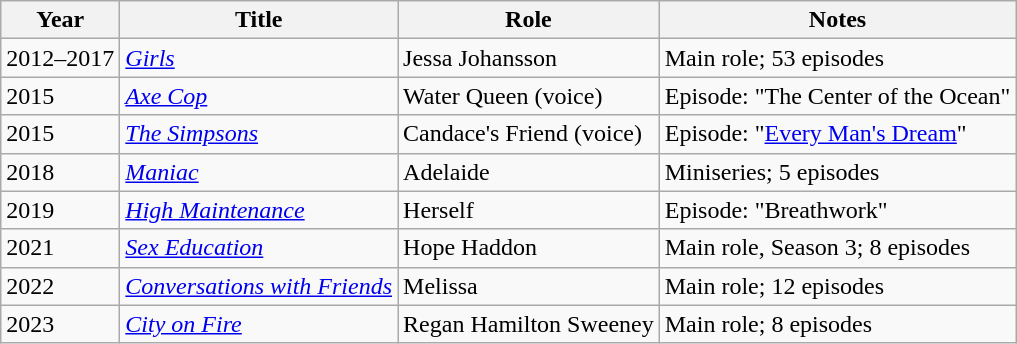<table class="wikitable sortable">
<tr>
<th>Year</th>
<th>Title</th>
<th>Role</th>
<th class="unsortable">Notes</th>
</tr>
<tr>
<td>2012–2017</td>
<td><em><a href='#'>Girls</a></em></td>
<td>Jessa Johansson</td>
<td>Main role; 53 episodes</td>
</tr>
<tr>
<td>2015</td>
<td><em><a href='#'>Axe Cop</a></em></td>
<td>Water Queen (voice)</td>
<td>Episode: "The Center of the Ocean"</td>
</tr>
<tr>
<td>2015</td>
<td><em><a href='#'>The Simpsons</a></em></td>
<td>Candace's Friend (voice)</td>
<td>Episode: "<a href='#'>Every Man's Dream</a>"</td>
</tr>
<tr>
<td>2018</td>
<td><em><a href='#'>Maniac</a></em></td>
<td>Adelaide</td>
<td>Miniseries; 5 episodes</td>
</tr>
<tr>
<td>2019</td>
<td><em><a href='#'>High Maintenance</a></em></td>
<td>Herself</td>
<td>Episode: "Breathwork"</td>
</tr>
<tr>
<td>2021</td>
<td><em><a href='#'>Sex Education</a></em></td>
<td>Hope Haddon</td>
<td>Main role, Season 3; 8 episodes</td>
</tr>
<tr>
<td>2022</td>
<td><em><a href='#'>Conversations with Friends</a></em></td>
<td>Melissa</td>
<td>Main role; 12 episodes</td>
</tr>
<tr>
<td>2023</td>
<td><em><a href='#'>City on Fire</a></em></td>
<td>Regan Hamilton Sweeney</td>
<td>Main role; 8 episodes</td>
</tr>
</table>
